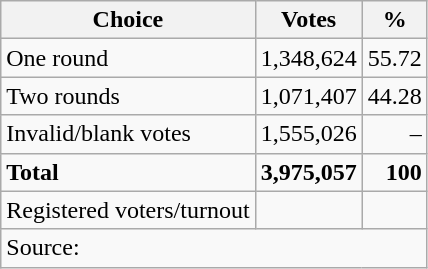<table class=wikitable style=text-align:right>
<tr>
<th>Choice</th>
<th>Votes</th>
<th>%</th>
</tr>
<tr>
<td align=left>One round</td>
<td>1,348,624</td>
<td>55.72</td>
</tr>
<tr>
<td align=left>Two rounds</td>
<td>1,071,407</td>
<td>44.28</td>
</tr>
<tr>
<td align=left>Invalid/blank votes</td>
<td>1,555,026</td>
<td>–</td>
</tr>
<tr>
<td align=left><strong>Total</strong></td>
<td><strong>3,975,057</strong></td>
<td><strong>100</strong></td>
</tr>
<tr>
<td align=left>Registered voters/turnout</td>
<td></td>
<td></td>
</tr>
<tr>
<td align=left colspan=3>Source: </td>
</tr>
</table>
